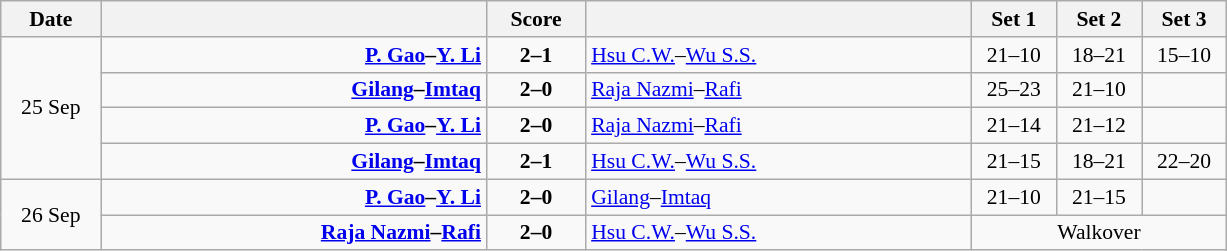<table class="wikitable" style="text-align: center; font-size:90% ">
<tr>
<th width="60">Date</th>
<th align="right" width="250"></th>
<th width="60">Score</th>
<th align="left" width="250"></th>
<th width="50">Set 1</th>
<th width="50">Set 2</th>
<th width="50">Set 3</th>
</tr>
<tr>
<td rowspan=4>25 Sep</td>
<td align=right><strong><a href='#'>P. Gao</a>–<a href='#'>Y. Li</a> </strong></td>
<td align=center><strong>2–1</strong></td>
<td align=left> <a href='#'>Hsu C.W.</a>–<a href='#'>Wu S.S.</a></td>
<td>21–10</td>
<td>18–21</td>
<td>15–10</td>
</tr>
<tr>
<td align=right><strong><a href='#'>Gilang</a>–<a href='#'>Imtaq</a> </strong></td>
<td align=center><strong>2–0</strong></td>
<td align=left> <a href='#'>Raja Nazmi</a>–<a href='#'>Rafi</a></td>
<td>25–23</td>
<td>21–10</td>
<td></td>
</tr>
<tr>
<td align=right><strong><a href='#'>P. Gao</a>–<a href='#'>Y. Li</a> </strong></td>
<td align=center><strong>2–0</strong></td>
<td align=left> <a href='#'>Raja Nazmi</a>–<a href='#'>Rafi</a></td>
<td>21–14</td>
<td>21–12</td>
<td></td>
</tr>
<tr>
<td align=right><strong><a href='#'>Gilang</a>–<a href='#'>Imtaq</a> </strong></td>
<td align=center><strong>2–1</strong></td>
<td align=left> <a href='#'>Hsu C.W.</a>–<a href='#'>Wu S.S.</a></td>
<td>21–15</td>
<td>18–21</td>
<td>22–20</td>
</tr>
<tr>
<td rowspan=2>26 Sep</td>
<td align=right><strong><a href='#'>P. Gao</a>–<a href='#'>Y. Li</a> </strong></td>
<td align=center><strong>2–0</strong></td>
<td align=left> <a href='#'>Gilang</a>–<a href='#'>Imtaq</a></td>
<td>21–10</td>
<td>21–15</td>
<td></td>
</tr>
<tr>
<td align=right><strong><a href='#'>Raja Nazmi</a>–<a href='#'>Rafi</a> </strong></td>
<td align=center><strong>2–0</strong></td>
<td align=left> <a href='#'>Hsu C.W.</a>–<a href='#'>Wu S.S.</a></td>
<td colspan=3>Walkover</td>
</tr>
</table>
